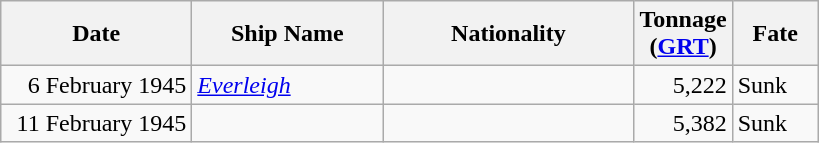<table class="wikitable sortable">
<tr>
<th width="120px">Date</th>
<th width="120px">Ship Name</th>
<th width="160px">Nationality</th>
<th width="25px">Tonnage <br>(<a href='#'>GRT</a>)</th>
<th width="50px">Fate</th>
</tr>
<tr>
<td align="right">6 February 1945</td>
<td align="left"><a href='#'><em>Everleigh</em></a></td>
<td align="left"></td>
<td align="right">5,222</td>
<td align="left">Sunk</td>
</tr>
<tr>
<td align="right">11 February 1945</td>
<td align="left"></td>
<td align="left"></td>
<td align="right">5,382</td>
<td align="left">Sunk</td>
</tr>
</table>
